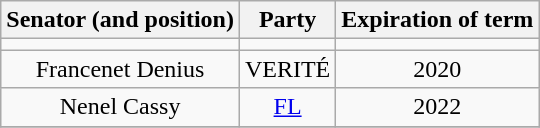<table class="wikitable" style="text-align:center;">
<tr>
<th>Senator (and position)</th>
<th>Party</th>
<th>Expiration of term</th>
</tr>
<tr>
<td></td>
<td></td>
<td></td>
</tr>
<tr>
<td>Francenet Denius</td>
<td>VERITÉ</td>
<td>2020</td>
</tr>
<tr>
<td>Nenel Cassy</td>
<td><a href='#'>FL</a></td>
<td>2022</td>
</tr>
<tr>
</tr>
</table>
